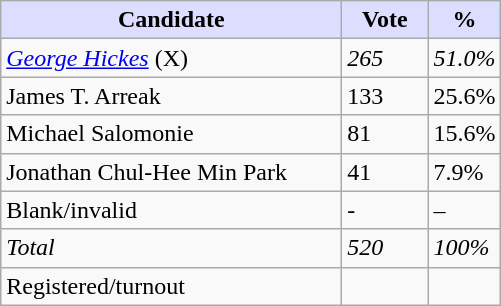<table class="wikitable">
<tr>
<th style="background:#ddf; width:220px;">Candidate</th>
<th style="background:#ddf; width:50px;">Vote</th>
<th style="background:#ddf; width:30px;">%</th>
</tr>
<tr>
<td><em><a href='#'>George Hickes</a></em> (X)</td>
<td><em>265</em></td>
<td><em>51.0%</em></td>
</tr>
<tr>
<td>James T. Arreak</td>
<td>133</td>
<td>25.6%</td>
</tr>
<tr>
<td>Michael Salomonie</td>
<td>81</td>
<td>15.6%</td>
</tr>
<tr>
<td>Jonathan Chul-Hee Min Park</td>
<td>41</td>
<td>7.9%</td>
</tr>
<tr>
<td>Blank/invalid</td>
<td>-</td>
<td>–</td>
</tr>
<tr>
<td><em>Total</em></td>
<td><em>520</em></td>
<td><em>100%</em></td>
</tr>
<tr>
<td>Registered/turnout</td>
<td></td>
<td></td>
</tr>
</table>
